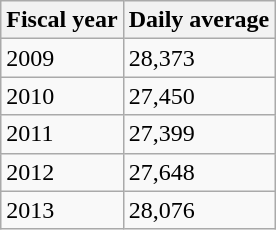<table class="wikitable">
<tr>
<th>Fiscal year</th>
<th>Daily average</th>
</tr>
<tr>
<td>2009</td>
<td>28,373</td>
</tr>
<tr>
<td>2010</td>
<td>27,450</td>
</tr>
<tr>
<td>2011</td>
<td>27,399</td>
</tr>
<tr>
<td>2012</td>
<td>27,648</td>
</tr>
<tr>
<td>2013</td>
<td>28,076</td>
</tr>
</table>
